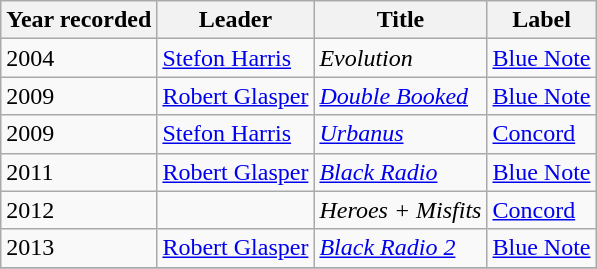<table class="wikitable sortable">
<tr>
<th>Year recorded</th>
<th>Leader</th>
<th>Title</th>
<th>Label</th>
</tr>
<tr>
<td>2004</td>
<td><a href='#'>Stefon Harris</a></td>
<td><em>Evolution</em></td>
<td><a href='#'>Blue Note</a></td>
</tr>
<tr>
<td>2009</td>
<td><a href='#'>Robert Glasper</a></td>
<td><a href='#'><em>Double Booked</em></a></td>
<td><a href='#'>Blue Note</a></td>
</tr>
<tr>
<td>2009</td>
<td><a href='#'>Stefon Harris</a></td>
<td><a href='#'><em>Urbanus</em></a></td>
<td><a href='#'>Concord</a></td>
</tr>
<tr>
<td>2011</td>
<td><a href='#'>Robert Glasper</a></td>
<td><em><a href='#'>Black Radio</a></em></td>
<td><a href='#'>Blue Note</a></td>
</tr>
<tr>
<td>2012</td>
<td></td>
<td><em>Heroes + Misfits</em></td>
<td><a href='#'>Concord</a></td>
</tr>
<tr>
<td>2013</td>
<td><a href='#'>Robert Glasper</a></td>
<td><em><a href='#'>Black Radio 2</a></em></td>
<td><a href='#'>Blue Note</a></td>
</tr>
<tr>
</tr>
</table>
